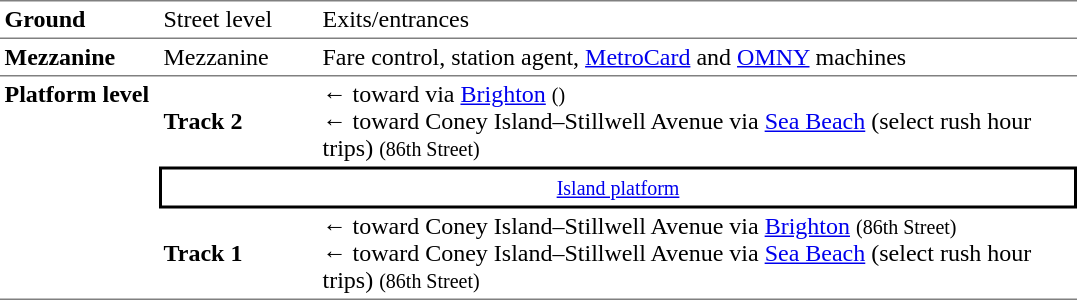<table table border=0 cellspacing=0 cellpadding=3>
<tr>
<td style="border-bottom:solid 1px gray;border-top:solid 1px gray;" width=100><strong>Ground</strong></td>
<td style="border-top:solid 1px gray;border-bottom:solid 1px gray;" width=100>Street level</td>
<td style="border-top:solid 1px gray;border-bottom:solid 1px gray;" width=500>Exits/entrances</td>
</tr>
<tr>
<td style="border-bottom:solid 1px gray;"><strong>Mezzanine</strong></td>
<td style="border-bottom:solid 1px gray;">Mezzanine</td>
<td style="border-bottom:solid 1px gray;">Fare control, station agent, <a href='#'>MetroCard</a> and <a href='#'>OMNY</a> machines<br></td>
</tr>
<tr>
<td style="border-bottom:solid 1px gray;vertical-align:top;" rowspan=3><strong>Platform level</strong></td>
<td><span><strong>Track 2</strong></span></td>
<td>←  toward  via <a href='#'>Brighton</a>  <small>()</small><br>←  toward Coney Island–Stillwell Avenue via <a href='#'>Sea Beach</a> (select rush hour trips) <small>(86th Street)</small></td>
</tr>
<tr>
<td style="border: 2px solid black; border-image: none;" colspan="2" align="center"><small><a href='#'>Island platform</a> </small></td>
</tr>
<tr>
<td style="border-bottom:solid 1px gray;"><span><strong>Track 1</strong></span></td>
<td style="border-bottom:solid 1px gray;">←  toward Coney Island–Stillwell Avenue via <a href='#'>Brighton</a>  <small>(86th Street)</small><br>←  toward Coney Island–Stillwell Avenue via <a href='#'>Sea Beach</a> (select rush hour trips) <small>(86th Street)</small></td>
</tr>
</table>
